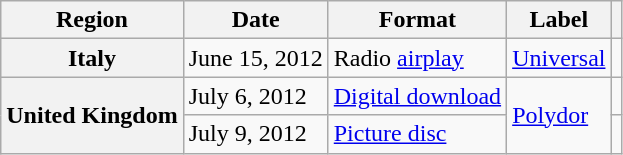<table class="wikitable plainrowheaders">
<tr>
<th scope="col">Region</th>
<th scope="col">Date</th>
<th scope="col">Format</th>
<th scope="col">Label</th>
<th scope="col"></th>
</tr>
<tr>
<th scope="row">Italy</th>
<td>June 15, 2012</td>
<td>Radio <a href='#'>airplay</a></td>
<td><a href='#'>Universal</a></td>
<td></td>
</tr>
<tr>
<th scope="row" rowspan="2">United Kingdom</th>
<td>July 6, 2012</td>
<td><a href='#'>Digital download</a></td>
<td rowspan="2"><a href='#'>Polydor</a></td>
<td></td>
</tr>
<tr>
<td>July 9, 2012</td>
<td><a href='#'>Picture disc</a></td>
<td></td>
</tr>
</table>
